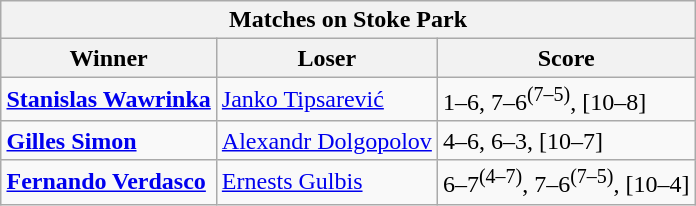<table class="wikitable" style=margin:auto>
<tr>
<th colspan=3>Matches on Stoke Park</th>
</tr>
<tr>
<th>Winner</th>
<th>Loser</th>
<th>Score</th>
</tr>
<tr>
<td><strong> <a href='#'>Stanislas Wawrinka</a></strong></td>
<td> <a href='#'>Janko Tipsarević</a></td>
<td>1–6, 7–6<sup>(7–5)</sup>, [10–8]</td>
</tr>
<tr>
<td><strong> <a href='#'>Gilles Simon</a></strong></td>
<td> <a href='#'>Alexandr Dolgopolov</a></td>
<td>4–6, 6–3, [10–7]</td>
</tr>
<tr>
<td><strong> <a href='#'>Fernando Verdasco</a></strong></td>
<td> <a href='#'>Ernests Gulbis</a></td>
<td>6–7<sup>(4–7)</sup>, 7–6<sup>(7–5)</sup>, [10–4]</td>
</tr>
</table>
